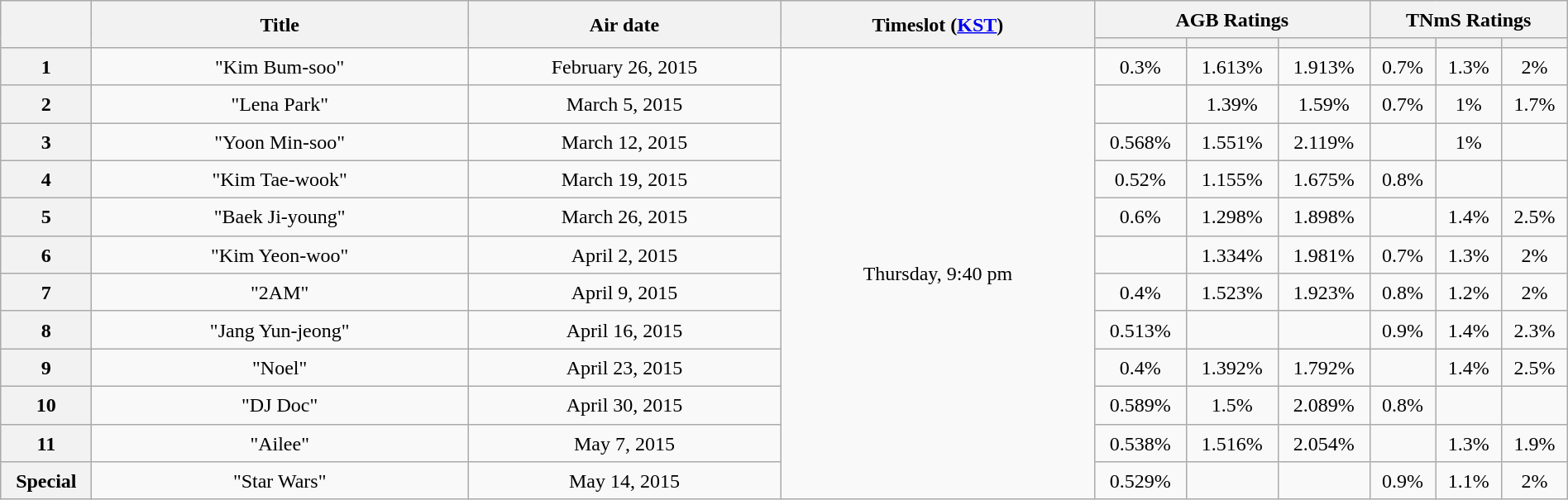<table class="sortable wikitable plainrowheaders mw-collapsible" style="text-align:center; line-height:23px; width:100%;">
<tr>
<th rowspan=2 class="unsortable"></th>
<th rowspan=2 class="unsortable" width=24%>Title</th>
<th rowspan=2 class="unsortable" width=20%>Air date</th>
<th rowspan=2 class="unsortable" width=20%>Timeslot (<a href='#'>KST</a>)</th>
<th colspan=3>AGB Ratings</th>
<th colspan=3>TNmS Ratings</th>
</tr>
<tr>
<th></th>
<th></th>
<th></th>
<th></th>
<th></th>
<th></th>
</tr>
<tr>
<th>1</th>
<td>"Kim Bum-soo"</td>
<td>February 26, 2015</td>
<td rowspan="12">Thursday, 9:40 pm</td>
<td>0.3%</td>
<td>1.613%</td>
<td>1.913%</td>
<td>0.7%</td>
<td>1.3%</td>
<td>2%</td>
</tr>
<tr>
<th>2</th>
<td>"Lena Park"</td>
<td>March 5, 2015</td>
<td></td>
<td>1.39%</td>
<td>1.59%</td>
<td>0.7%</td>
<td>1%</td>
<td>1.7%</td>
</tr>
<tr>
<th>3</th>
<td>"Yoon Min-soo"</td>
<td>March 12, 2015</td>
<td>0.568%</td>
<td>1.551%</td>
<td>2.119%</td>
<td></td>
<td>1%</td>
<td></td>
</tr>
<tr>
<th>4</th>
<td>"Kim Tae-wook"</td>
<td>March 19, 2015</td>
<td>0.52%</td>
<td>1.155%</td>
<td>1.675%</td>
<td>0.8%</td>
<td></td>
<td></td>
</tr>
<tr>
<th>5</th>
<td>"Baek Ji-young"</td>
<td>March 26, 2015</td>
<td>0.6%</td>
<td>1.298%</td>
<td>1.898%</td>
<td></td>
<td>1.4%</td>
<td>2.5%</td>
</tr>
<tr>
<th>6</th>
<td>"Kim Yeon-woo"</td>
<td>April 2, 2015</td>
<td></td>
<td>1.334%</td>
<td>1.981%</td>
<td>0.7%</td>
<td>1.3%</td>
<td>2%</td>
</tr>
<tr>
<th>7</th>
<td>"2AM"</td>
<td>April 9, 2015</td>
<td>0.4%</td>
<td>1.523%</td>
<td>1.923%</td>
<td>0.8%</td>
<td>1.2%</td>
<td>2%</td>
</tr>
<tr>
<th>8</th>
<td>"Jang Yun-jeong"</td>
<td>April 16, 2015</td>
<td>0.513%</td>
<td></td>
<td></td>
<td>0.9%</td>
<td>1.4%</td>
<td>2.3%</td>
</tr>
<tr>
<th>9</th>
<td>"Noel"</td>
<td>April 23, 2015</td>
<td>0.4%</td>
<td>1.392%</td>
<td>1.792%</td>
<td></td>
<td>1.4%</td>
<td>2.5%</td>
</tr>
<tr>
<th>10</th>
<td>"DJ Doc"</td>
<td>April 30, 2015</td>
<td>0.589%</td>
<td>1.5%</td>
<td>2.089%</td>
<td>0.8%</td>
<td></td>
<td></td>
</tr>
<tr>
<th>11</th>
<td>"Ailee"</td>
<td>May 7, 2015</td>
<td>0.538%</td>
<td>1.516%</td>
<td>2.054%</td>
<td></td>
<td>1.3%</td>
<td>1.9%</td>
</tr>
<tr>
<th>Special</th>
<td>"Star Wars"</td>
<td>May 14, 2015</td>
<td>0.529%</td>
<td></td>
<td></td>
<td>0.9%</td>
<td>1.1%</td>
<td>2%</td>
</tr>
</table>
